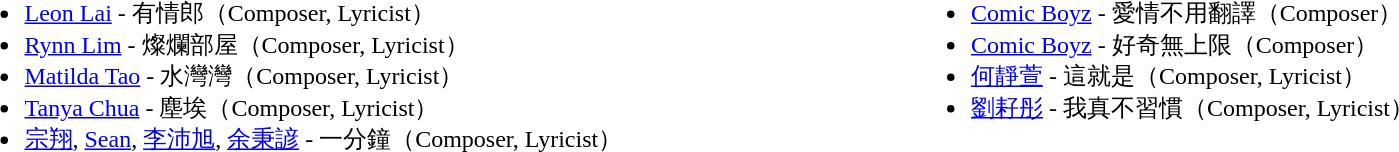<table border="0" cellpadding="5" width="100%">
<tr ---- valign="top">
<td width="50%"></td>
<td width="50%"></td>
</tr>
<tr ---->
<td valign="top"><br><ul><li><a href='#'>Leon Lai</a> - 有情郎（Composer, Lyricist）</li><li><a href='#'>Rynn Lim</a> - 燦爛部屋（Composer, Lyricist）</li><li><a href='#'>Matilda Tao</a> - 水灣灣（Composer, Lyricist）</li><li><a href='#'>Tanya Chua</a> - 塵埃（Composer, Lyricist）</li><li><a href='#'>宗翔</a>, <a href='#'>Sean</a>, <a href='#'>李沛旭</a>, <a href='#'>余秉諺</a> - 一分鐘（Composer, Lyricist）</li></ul></td>
<td valign="top"><br><ul><li><a href='#'>Comic Boyz</a> - 愛情不用翻譯（Composer）</li><li><a href='#'>Comic Boyz</a> - 好奇無上限（Composer）</li><li><a href='#'>何靜萱</a> - 這就是（Composer, Lyricist）</li><li><a href='#'>劉耔彤</a> - 我真不習慣（Composer, Lyricist）</li></ul></td>
</tr>
</table>
